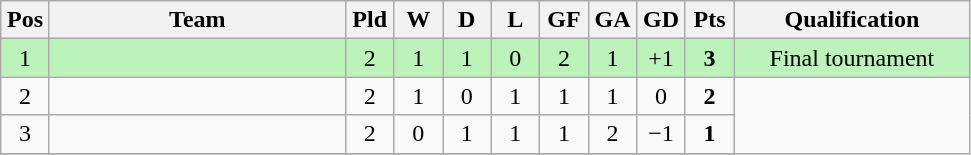<table class="wikitable" border="1" style="text-align: center;">
<tr>
<th width="25"><abbr>Pos</abbr></th>
<th width="190">Team</th>
<th width="25"><abbr>Pld</abbr></th>
<th width="25"><abbr>W</abbr></th>
<th width="25"><abbr>D</abbr></th>
<th width="25"><abbr>L</abbr></th>
<th width="25"><abbr>GF</abbr></th>
<th width="25"><abbr>GA</abbr></th>
<th width="25"><abbr>GD</abbr></th>
<th width="25"><abbr>Pts</abbr></th>
<th width="150">Qualification</th>
</tr>
<tr bgcolor = #BBF3BB>
<td>1</td>
<td align="left"></td>
<td>2</td>
<td>1</td>
<td>1</td>
<td>0</td>
<td>2</td>
<td>1</td>
<td>+1</td>
<td><strong>3</strong></td>
<td>Final tournament</td>
</tr>
<tr>
<td>2</td>
<td align="left"></td>
<td>2</td>
<td>1</td>
<td>0</td>
<td>1</td>
<td>1</td>
<td>1</td>
<td>0</td>
<td><strong>2</strong></td>
</tr>
<tr>
<td>3</td>
<td align="left"></td>
<td>2</td>
<td>0</td>
<td>1</td>
<td>1</td>
<td>1</td>
<td>2</td>
<td>−1</td>
<td><strong>1</strong></td>
</tr>
<tr>
</tr>
</table>
